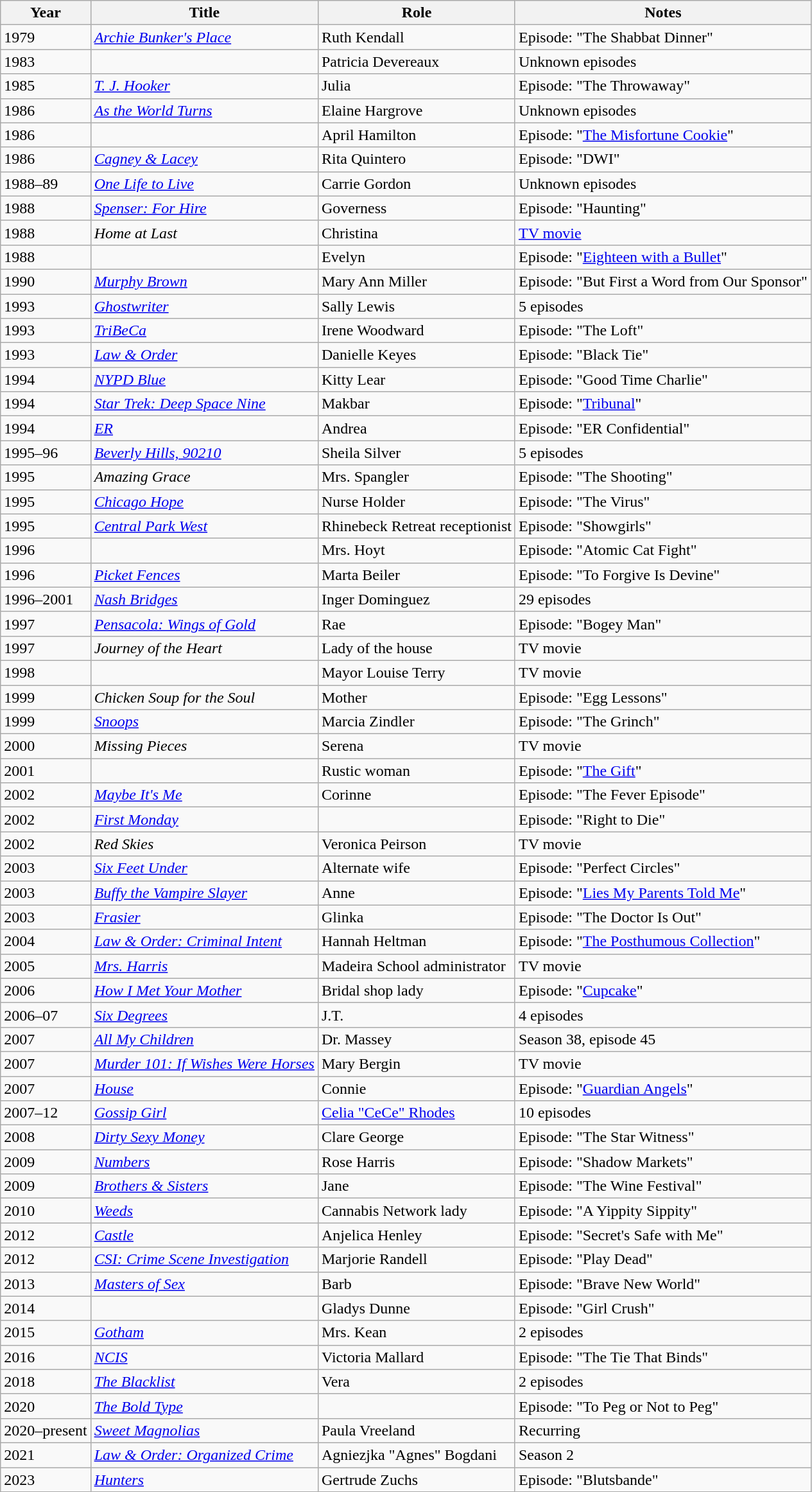<table class="wikitable sortable">
<tr>
<th>Year</th>
<th>Title</th>
<th>Role</th>
<th class="unsortable">Notes</th>
</tr>
<tr>
<td>1979</td>
<td><em><a href='#'>Archie Bunker's Place</a></em></td>
<td>Ruth Kendall</td>
<td>Episode: "The Shabbat Dinner"</td>
</tr>
<tr>
<td>1983</td>
<td><em></em></td>
<td>Patricia Devereaux</td>
<td>Unknown episodes</td>
</tr>
<tr>
<td>1985</td>
<td><em><a href='#'>T. J. Hooker</a></em></td>
<td>Julia</td>
<td>Episode: "The Throwaway"</td>
</tr>
<tr>
<td>1986</td>
<td><em><a href='#'>As the World Turns</a></em></td>
<td>Elaine Hargrove</td>
<td>Unknown episodes</td>
</tr>
<tr>
<td>1986</td>
<td><em></em></td>
<td>April Hamilton</td>
<td>Episode: "<a href='#'>The Misfortune Cookie</a>"</td>
</tr>
<tr>
<td>1986</td>
<td><em><a href='#'>Cagney & Lacey</a></em></td>
<td>Rita Quintero</td>
<td>Episode: "DWI"</td>
</tr>
<tr>
<td>1988–89</td>
<td><em><a href='#'>One Life to Live</a></em></td>
<td>Carrie Gordon</td>
<td>Unknown episodes</td>
</tr>
<tr>
<td>1988</td>
<td><em><a href='#'>Spenser: For Hire</a></em></td>
<td>Governess</td>
<td>Episode: "Haunting"</td>
</tr>
<tr>
<td>1988</td>
<td><em>Home at Last</em></td>
<td>Christina</td>
<td><a href='#'>TV movie</a></td>
</tr>
<tr>
<td>1988</td>
<td><em></em></td>
<td>Evelyn</td>
<td>Episode: "<a href='#'>Eighteen with a Bullet</a>"</td>
</tr>
<tr>
<td>1990</td>
<td><em><a href='#'>Murphy Brown</a></em></td>
<td>Mary Ann Miller</td>
<td>Episode: "But First a Word from Our Sponsor"</td>
</tr>
<tr>
<td>1993</td>
<td><em><a href='#'>Ghostwriter</a></em></td>
<td>Sally Lewis</td>
<td>5 episodes</td>
</tr>
<tr>
<td>1993</td>
<td><em><a href='#'>TriBeCa</a></em></td>
<td>Irene Woodward</td>
<td>Episode: "The Loft"</td>
</tr>
<tr>
<td>1993</td>
<td><em><a href='#'>Law & Order</a></em></td>
<td>Danielle Keyes</td>
<td>Episode: "Black Tie"</td>
</tr>
<tr>
<td>1994</td>
<td><em><a href='#'>NYPD Blue</a></em></td>
<td>Kitty Lear</td>
<td>Episode: "Good Time Charlie"</td>
</tr>
<tr>
<td>1994</td>
<td><em><a href='#'>Star Trek: Deep Space Nine</a></em></td>
<td>Makbar</td>
<td>Episode: "<a href='#'>Tribunal</a>"</td>
</tr>
<tr>
<td>1994</td>
<td><em><a href='#'>ER</a></em></td>
<td>Andrea</td>
<td>Episode: "ER Confidential"</td>
</tr>
<tr>
<td>1995–96</td>
<td><em><a href='#'>Beverly Hills, 90210</a></em></td>
<td>Sheila Silver</td>
<td>5 episodes</td>
</tr>
<tr>
<td>1995</td>
<td><em>Amazing Grace</em></td>
<td>Mrs. Spangler</td>
<td>Episode: "The Shooting"</td>
</tr>
<tr>
<td>1995</td>
<td><em><a href='#'>Chicago Hope</a></em></td>
<td>Nurse Holder</td>
<td>Episode: "The Virus"</td>
</tr>
<tr>
<td>1995</td>
<td><em><a href='#'>Central Park West</a></em></td>
<td>Rhinebeck Retreat receptionist</td>
<td>Episode: "Showgirls"</td>
</tr>
<tr>
<td>1996</td>
<td><em></em></td>
<td>Mrs. Hoyt</td>
<td>Episode: "Atomic Cat Fight"</td>
</tr>
<tr>
<td>1996</td>
<td><em><a href='#'>Picket Fences</a></em></td>
<td>Marta Beiler</td>
<td>Episode: "To Forgive Is Devine"</td>
</tr>
<tr>
<td>1996–2001</td>
<td><em><a href='#'>Nash Bridges</a></em></td>
<td>Inger Dominguez</td>
<td>29 episodes</td>
</tr>
<tr>
<td>1997</td>
<td><em><a href='#'>Pensacola: Wings of Gold</a></em></td>
<td>Rae</td>
<td>Episode: "Bogey Man"</td>
</tr>
<tr>
<td>1997</td>
<td><em>Journey of the Heart</em></td>
<td>Lady of the house</td>
<td>TV movie</td>
</tr>
<tr>
<td>1998</td>
<td><em></em></td>
<td>Mayor Louise Terry</td>
<td>TV movie</td>
</tr>
<tr>
<td>1999</td>
<td><em>Chicken Soup for the Soul</em></td>
<td>Mother</td>
<td>Episode: "Egg Lessons"</td>
</tr>
<tr>
<td>1999</td>
<td><em><a href='#'>Snoops</a></em></td>
<td>Marcia Zindler</td>
<td>Episode: "The Grinch"</td>
</tr>
<tr>
<td>2000</td>
<td><em>Missing Pieces</em></td>
<td>Serena</td>
<td>TV movie</td>
</tr>
<tr>
<td>2001</td>
<td><em></em></td>
<td>Rustic woman</td>
<td>Episode: "<a href='#'>The Gift</a>"</td>
</tr>
<tr>
<td>2002</td>
<td><em><a href='#'>Maybe It's Me</a></em></td>
<td>Corinne</td>
<td>Episode: "The Fever Episode"</td>
</tr>
<tr>
<td>2002</td>
<td><em><a href='#'>First Monday</a></em></td>
<td></td>
<td>Episode: "Right to Die"</td>
</tr>
<tr>
<td>2002</td>
<td><em>Red Skies</em></td>
<td>Veronica Peirson</td>
<td>TV movie</td>
</tr>
<tr>
<td>2003</td>
<td><em><a href='#'>Six Feet Under</a></em></td>
<td>Alternate wife</td>
<td>Episode: "Perfect Circles"</td>
</tr>
<tr>
<td>2003</td>
<td><em><a href='#'>Buffy the Vampire Slayer</a></em></td>
<td>Anne</td>
<td>Episode: "<a href='#'>Lies My Parents Told Me</a>"</td>
</tr>
<tr>
<td>2003</td>
<td><em><a href='#'>Frasier</a></em></td>
<td>Glinka</td>
<td>Episode: "The Doctor Is Out"</td>
</tr>
<tr>
<td>2004</td>
<td><em><a href='#'>Law & Order: Criminal Intent</a></em></td>
<td>Hannah Heltman</td>
<td>Episode: "<a href='#'>The Posthumous Collection</a>"</td>
</tr>
<tr>
<td>2005</td>
<td><em><a href='#'>Mrs. Harris</a></em></td>
<td>Madeira School administrator</td>
<td>TV movie</td>
</tr>
<tr>
<td>2006</td>
<td><em><a href='#'>How I Met Your Mother</a></em></td>
<td>Bridal shop lady</td>
<td>Episode: "<a href='#'>Cupcake</a>"</td>
</tr>
<tr>
<td>2006–07</td>
<td><em><a href='#'>Six Degrees</a></em></td>
<td>J.T.</td>
<td>4 episodes</td>
</tr>
<tr>
<td>2007</td>
<td><em><a href='#'>All My Children</a></em></td>
<td>Dr. Massey</td>
<td>Season 38, episode 45</td>
</tr>
<tr>
<td>2007</td>
<td><em><a href='#'>Murder 101: If Wishes Were Horses</a></em></td>
<td>Mary Bergin</td>
<td>TV movie</td>
</tr>
<tr>
<td>2007</td>
<td><em><a href='#'>House</a></em></td>
<td>Connie</td>
<td>Episode: "<a href='#'>Guardian Angels</a>"</td>
</tr>
<tr>
<td>2007–12</td>
<td><em><a href='#'>Gossip Girl</a></em></td>
<td><a href='#'>Celia "CeCe" Rhodes</a></td>
<td>10 episodes</td>
</tr>
<tr>
<td>2008</td>
<td><em><a href='#'>Dirty Sexy Money</a></em></td>
<td>Clare George</td>
<td>Episode: "The Star Witness"</td>
</tr>
<tr>
<td>2009</td>
<td><em><a href='#'>Numbers</a></em></td>
<td>Rose Harris</td>
<td>Episode: "Shadow Markets"</td>
</tr>
<tr>
<td>2009</td>
<td><em><a href='#'>Brothers & Sisters</a></em></td>
<td>Jane</td>
<td>Episode: "The Wine Festival"</td>
</tr>
<tr>
<td>2010</td>
<td><em><a href='#'>Weeds</a></em></td>
<td>Cannabis Network lady</td>
<td>Episode: "A Yippity Sippity"</td>
</tr>
<tr>
<td>2012</td>
<td><em><a href='#'>Castle</a></em></td>
<td>Anjelica Henley</td>
<td>Episode: "Secret's Safe with Me"</td>
</tr>
<tr>
<td>2012</td>
<td><em><a href='#'>CSI: Crime Scene Investigation</a></em></td>
<td>Marjorie Randell</td>
<td>Episode: "Play Dead"</td>
</tr>
<tr>
<td>2013</td>
<td><em><a href='#'>Masters of Sex</a></em></td>
<td>Barb</td>
<td>Episode: "Brave New World"</td>
</tr>
<tr>
<td>2014</td>
<td><em></em></td>
<td>Gladys Dunne</td>
<td>Episode: "Girl Crush"</td>
</tr>
<tr>
<td>2015</td>
<td><em><a href='#'>Gotham</a></em></td>
<td>Mrs. Kean</td>
<td>2 episodes</td>
</tr>
<tr>
<td>2016</td>
<td><em><a href='#'>NCIS</a></em></td>
<td>Victoria Mallard</td>
<td>Episode: "The Tie That Binds"</td>
</tr>
<tr>
<td>2018</td>
<td><em><a href='#'>The Blacklist</a></em></td>
<td>Vera</td>
<td>2 episodes</td>
</tr>
<tr>
<td>2020</td>
<td><em><a href='#'>The Bold Type</a></em></td>
<td></td>
<td>Episode: "To Peg or Not to Peg"</td>
</tr>
<tr>
<td>2020–present</td>
<td><em><a href='#'>Sweet Magnolias</a></em></td>
<td>Paula Vreeland</td>
<td>Recurring</td>
</tr>
<tr>
<td>2021</td>
<td><em><a href='#'>Law & Order: Organized Crime</a></em></td>
<td>Agniezjka "Agnes" Bogdani</td>
<td>Season 2</td>
</tr>
<tr>
<td>2023</td>
<td><em><a href='#'>Hunters</a></em></td>
<td>Gertrude Zuchs</td>
<td>Episode: "Blutsbande"</td>
</tr>
</table>
